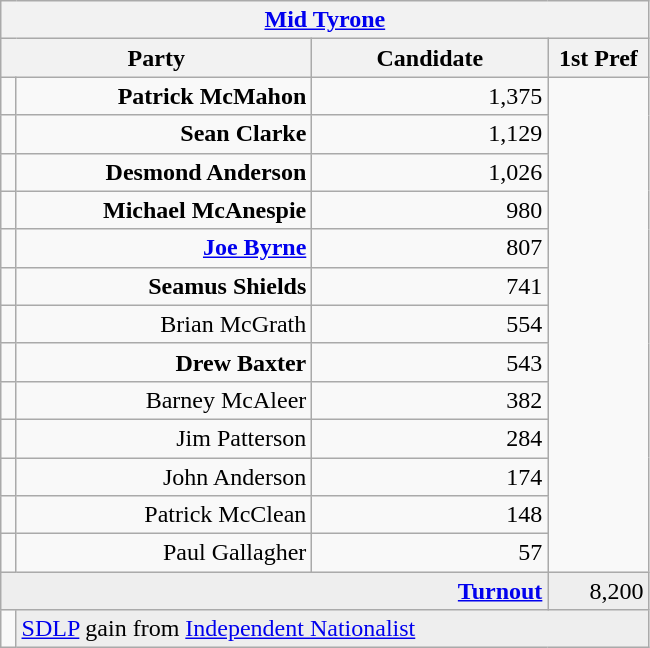<table class="wikitable">
<tr>
<th colspan="4" align="center"><a href='#'>Mid Tyrone</a></th>
</tr>
<tr>
<th colspan="2" align="center" width=200>Party</th>
<th width=150>Candidate</th>
<th width=60>1st Pref</th>
</tr>
<tr>
<td></td>
<td align="right"><strong>Patrick McMahon</strong></td>
<td align="right">1,375</td>
</tr>
<tr>
<td></td>
<td align="right"><strong>Sean Clarke</strong></td>
<td align="right">1,129</td>
</tr>
<tr>
<td></td>
<td align="right"><strong>Desmond Anderson</strong></td>
<td align="right">1,026</td>
</tr>
<tr>
<td></td>
<td align="right"><strong>Michael McAnespie</strong></td>
<td align="right">980</td>
</tr>
<tr>
<td></td>
<td align="right"><strong><a href='#'>Joe Byrne</a></strong></td>
<td align="right">807</td>
</tr>
<tr>
<td></td>
<td align="right"><strong>Seamus Shields</strong></td>
<td align="right">741</td>
</tr>
<tr>
<td></td>
<td align="right">Brian McGrath</td>
<td align="right">554</td>
</tr>
<tr>
<td></td>
<td align="right"><strong>Drew Baxter</strong></td>
<td align="right">543</td>
</tr>
<tr>
<td></td>
<td align="right">Barney McAleer</td>
<td align="right">382</td>
</tr>
<tr>
<td></td>
<td align="right">Jim Patterson</td>
<td align="right">284</td>
</tr>
<tr>
<td></td>
<td align="right">John Anderson</td>
<td align="right">174</td>
</tr>
<tr>
<td></td>
<td align="right">Patrick McClean</td>
<td align="right">148</td>
</tr>
<tr>
<td></td>
<td align="right">Paul Gallagher</td>
<td align="right">57</td>
</tr>
<tr bgcolor="EEEEEE">
<td colspan=3 align="right"><strong><a href='#'>Turnout</a></strong></td>
<td align="right">8,200</td>
</tr>
<tr>
<td bgcolor=></td>
<td colspan=3 bgcolor="EEEEEE"><a href='#'>SDLP</a> gain from <a href='#'>Independent Nationalist</a></td>
</tr>
</table>
